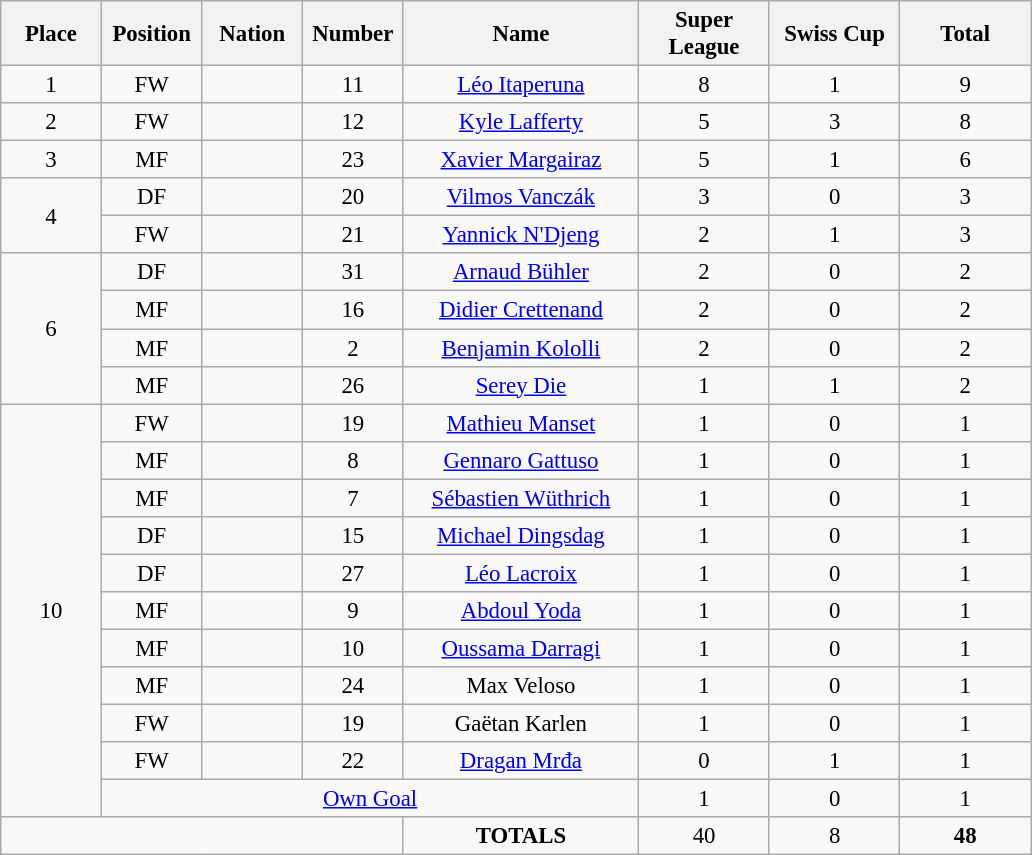<table class="wikitable" style="font-size: 95%; text-align: center;">
<tr>
<th width=60>Place</th>
<th width=60>Position</th>
<th width=60>Nation</th>
<th width=60>Number</th>
<th width=150>Name</th>
<th width=80>Super League</th>
<th width=80>Swiss Cup</th>
<th width=80><strong>Total</strong></th>
</tr>
<tr>
<td>1</td>
<td>FW</td>
<td></td>
<td>11</td>
<td><a href='#'>Léo Itaperuna</a></td>
<td>8</td>
<td>1</td>
<td>9</td>
</tr>
<tr>
<td>2</td>
<td>FW</td>
<td></td>
<td>12</td>
<td><a href='#'>Kyle Lafferty</a></td>
<td>5</td>
<td>3</td>
<td>8</td>
</tr>
<tr>
<td>3</td>
<td>MF</td>
<td></td>
<td>23</td>
<td><a href='#'>Xavier Margairaz</a></td>
<td>5</td>
<td>1</td>
<td>6</td>
</tr>
<tr>
<td rowspan=2>4</td>
<td>DF</td>
<td></td>
<td>20</td>
<td><a href='#'>Vilmos Vanczák</a></td>
<td>3</td>
<td>0</td>
<td>3</td>
</tr>
<tr>
<td>FW</td>
<td></td>
<td>21</td>
<td><a href='#'>Yannick N'Djeng</a></td>
<td>2</td>
<td>1</td>
<td>3</td>
</tr>
<tr>
<td rowspan=4>6</td>
<td>DF</td>
<td></td>
<td>31</td>
<td><a href='#'>Arnaud Bühler</a></td>
<td>2</td>
<td>0</td>
<td>2</td>
</tr>
<tr>
<td>MF</td>
<td></td>
<td>16</td>
<td><a href='#'>Didier Crettenand</a></td>
<td>2</td>
<td>0</td>
<td>2</td>
</tr>
<tr>
<td>MF</td>
<td></td>
<td>2</td>
<td><a href='#'>Benjamin Kololli</a></td>
<td>2</td>
<td>0</td>
<td>2</td>
</tr>
<tr>
<td>MF</td>
<td></td>
<td>26</td>
<td><a href='#'>Serey Die</a></td>
<td>1</td>
<td>1</td>
<td>2</td>
</tr>
<tr>
<td rowspan=11>10</td>
<td>FW</td>
<td></td>
<td>19</td>
<td><a href='#'>Mathieu Manset</a></td>
<td>1</td>
<td>0</td>
<td>1</td>
</tr>
<tr>
<td>MF</td>
<td></td>
<td>8</td>
<td><a href='#'>Gennaro Gattuso</a></td>
<td>1</td>
<td>0</td>
<td>1</td>
</tr>
<tr>
<td>MF</td>
<td></td>
<td>7</td>
<td><a href='#'>Sébastien Wüthrich</a></td>
<td>1</td>
<td>0</td>
<td>1</td>
</tr>
<tr>
<td>DF</td>
<td></td>
<td>15</td>
<td><a href='#'>Michael Dingsdag</a></td>
<td>1</td>
<td>0</td>
<td>1</td>
</tr>
<tr>
<td>DF</td>
<td></td>
<td>27</td>
<td><a href='#'>Léo Lacroix</a></td>
<td>1</td>
<td>0</td>
<td>1</td>
</tr>
<tr>
<td>MF</td>
<td></td>
<td>9</td>
<td><a href='#'>Abdoul Yoda</a></td>
<td>1</td>
<td>0</td>
<td>1</td>
</tr>
<tr>
<td>MF</td>
<td></td>
<td>10</td>
<td><a href='#'>Oussama Darragi</a></td>
<td>1</td>
<td>0</td>
<td>1</td>
</tr>
<tr>
<td>MF</td>
<td></td>
<td>24</td>
<td>Max Veloso</td>
<td>1</td>
<td>0</td>
<td>1</td>
</tr>
<tr>
<td>FW</td>
<td></td>
<td>19</td>
<td>Gaëtan Karlen</td>
<td>1</td>
<td>0</td>
<td>1</td>
</tr>
<tr>
<td>FW</td>
<td></td>
<td>22</td>
<td><a href='#'>Dragan Mrđa</a></td>
<td>0</td>
<td>1</td>
<td>1</td>
</tr>
<tr>
<td colspan=4><a href='#'>Own Goal</a></td>
<td>1</td>
<td>0</td>
<td>1</td>
</tr>
<tr>
<td colspan=4></td>
<td><strong>TOTALS</strong></td>
<td>40</td>
<td>8</td>
<td><strong>48</strong></td>
</tr>
</table>
